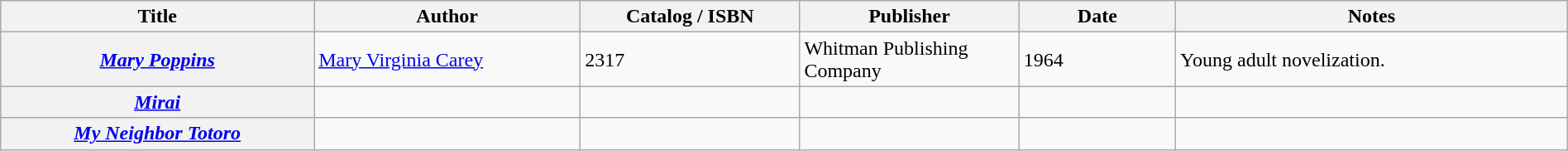<table class="wikitable sortable" style="width:100%;">
<tr>
<th width=20%>Title</th>
<th width=17%>Author</th>
<th width=14%>Catalog / ISBN</th>
<th width=14%>Publisher</th>
<th width=10%>Date</th>
<th width=25%>Notes</th>
</tr>
<tr>
<th> <em><a href='#'>Mary Poppins</a></em></th>
<td><a href='#'>Mary Virginia Carey</a></td>
<td>2317</td>
<td>Whitman Publishing Company</td>
<td>1964</td>
<td>Young adult novelization.</td>
</tr>
<tr>
<th><em><a href='#'>Mirai</a></em></th>
<td></td>
<td></td>
<td></td>
<td></td>
<td></td>
</tr>
<tr>
<th><em><a href='#'>My Neighbor Totoro</a></em></th>
<td></td>
<td></td>
<td></td>
<td></td>
<td></td>
</tr>
</table>
